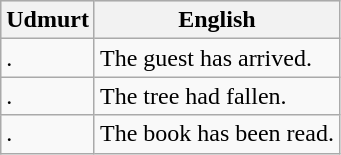<table class="wikitable">
<tr style="background:#dfdfdf;" |>
<th>Udmurt</th>
<th>English</th>
</tr>
<tr>
<td>.</td>
<td>The guest has arrived.</td>
</tr>
<tr>
<td>.</td>
<td>The tree had fallen.</td>
</tr>
<tr>
<td>.</td>
<td>The book has been read.</td>
</tr>
</table>
